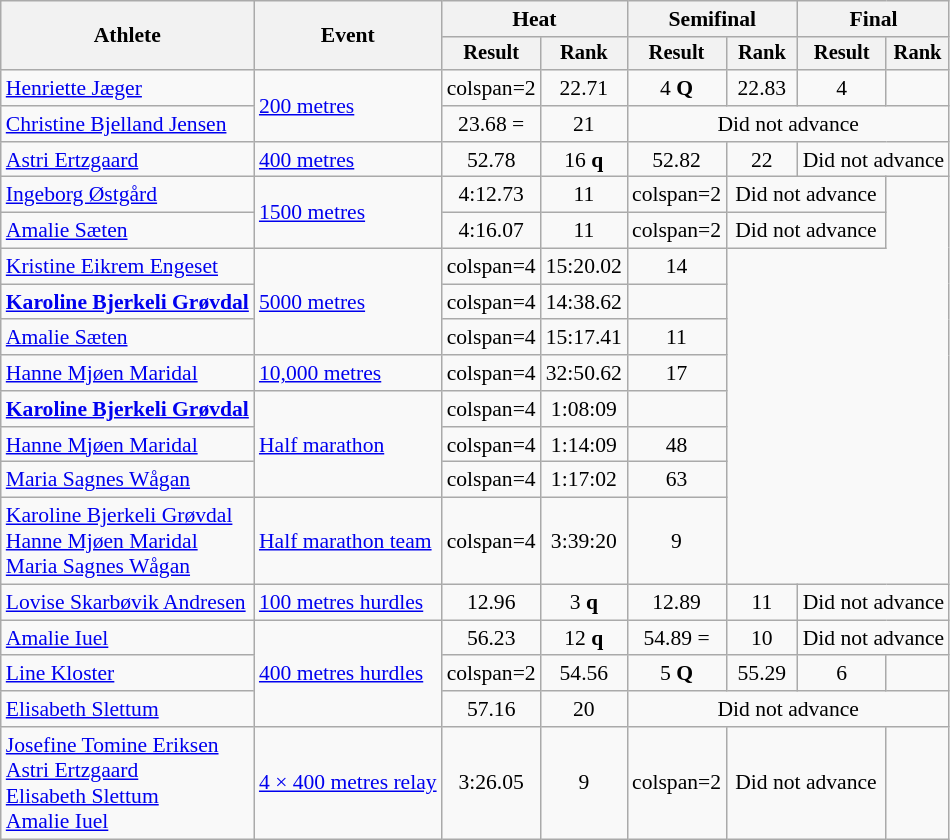<table class=wikitable style=font-size:90%>
<tr>
<th rowspan=2>Athlete</th>
<th rowspan=2>Event</th>
<th colspan=2>Heat</th>
<th colspan=2>Semifinal</th>
<th colspan=2>Final</th>
</tr>
<tr style=font-size:95%>
<th>Result</th>
<th>Rank</th>
<th>Result</th>
<th>Rank</th>
<th>Result</th>
<th>Rank</th>
</tr>
<tr align=center>
<td align=left><a href='#'>Henriette Jæger</a></td>
<td align=left rowspan=2><a href='#'>200 metres</a></td>
<td>colspan=2</td>
<td>22.71</td>
<td>4 <strong>Q</strong></td>
<td>22.83</td>
<td>4</td>
</tr>
<tr align=center>
<td align=left><a href='#'>Christine Bjelland Jensen</a></td>
<td>23.68 =</td>
<td>21</td>
<td colspan=4>Did not advance</td>
</tr>
<tr align=center>
<td align=left><a href='#'>Astri Ertzgaard</a></td>
<td align=left><a href='#'>400 metres</a></td>
<td>52.78</td>
<td>16 <strong>q</strong></td>
<td>52.82</td>
<td>22</td>
<td colspan=2>Did not advance</td>
</tr>
<tr align=center>
<td align=left><a href='#'>Ingeborg Østgård</a></td>
<td align=left rowspan=2><a href='#'>1500 metres</a></td>
<td>4:12.73</td>
<td>11</td>
<td>colspan=2</td>
<td colspan=2>Did not advance</td>
</tr>
<tr align=center>
<td align=left><a href='#'>Amalie Sæten</a></td>
<td>4:16.07</td>
<td>11</td>
<td>colspan=2</td>
<td colspan=2>Did not advance</td>
</tr>
<tr align=center>
<td align=left><a href='#'>Kristine Eikrem Engeset</a></td>
<td align=left rowspan=3><a href='#'>5000 metres</a></td>
<td>colspan=4</td>
<td>15:20.02 </td>
<td>14</td>
</tr>
<tr align=center>
<td align=left><strong><a href='#'>Karoline Bjerkeli Grøvdal</a></strong></td>
<td>colspan=4</td>
<td>14:38.62 </td>
<td></td>
</tr>
<tr align=center>
<td align=left><a href='#'>Amalie Sæten</a></td>
<td>colspan=4</td>
<td>15:17.41 </td>
<td>11</td>
</tr>
<tr align=center>
<td align=left><a href='#'>Hanne Mjøen Maridal</a></td>
<td align=left><a href='#'>10,000 metres</a></td>
<td>colspan=4</td>
<td>32:50.62 </td>
<td>17</td>
</tr>
<tr align=center>
<td align=left><strong><a href='#'>Karoline Bjerkeli Grøvdal</a></strong></td>
<td align=left rowspan=3><a href='#'>Half marathon</a></td>
<td>colspan=4</td>
<td>1:08:09 </td>
<td></td>
</tr>
<tr align=center>
<td align=left><a href='#'>Hanne Mjøen Maridal</a></td>
<td>colspan=4</td>
<td>1:14:09 </td>
<td>48</td>
</tr>
<tr align=center>
<td align=left><a href='#'>Maria Sagnes Wågan</a></td>
<td>colspan=4</td>
<td>1:17:02</td>
<td>63</td>
</tr>
<tr align=center>
<td align=left><a href='#'>Karoline Bjerkeli Grøvdal</a><br><a href='#'>Hanne Mjøen Maridal</a><br><a href='#'>Maria Sagnes Wågan</a></td>
<td align=left><a href='#'>Half marathon team</a></td>
<td>colspan=4</td>
<td>3:39:20</td>
<td>9</td>
</tr>
<tr align=center>
<td align=left><a href='#'>Lovise Skarbøvik Andresen</a></td>
<td align=left><a href='#'>100 metres hurdles</a></td>
<td>12.96 </td>
<td>3 <strong>q</strong></td>
<td>12.89 </td>
<td>11</td>
<td colspan=2>Did not advance</td>
</tr>
<tr align=center>
<td align=left><a href='#'>Amalie Iuel</a></td>
<td align=left rowspan=3><a href='#'>400 metres hurdles</a></td>
<td>56.23</td>
<td>12 <strong>q</strong></td>
<td>54.89 =</td>
<td>10</td>
<td colspan=2>Did not advance</td>
</tr>
<tr align=center>
<td align=left><a href='#'>Line Kloster</a></td>
<td>colspan=2</td>
<td>54.56 </td>
<td>5 <strong>Q</strong></td>
<td>55.29</td>
<td>6</td>
</tr>
<tr align=center>
<td align=left><a href='#'>Elisabeth Slettum</a></td>
<td>57.16 </td>
<td>20</td>
<td colspan=4>Did not advance</td>
</tr>
<tr align=center>
<td align=left><a href='#'>Josefine Tomine Eriksen</a><br><a href='#'>Astri Ertzgaard</a><br><a href='#'>Elisabeth Slettum</a><br><a href='#'>Amalie Iuel</a></td>
<td align=left><a href='#'>4 × 400 metres relay</a></td>
<td>3:26.05 </td>
<td>9</td>
<td>colspan=2</td>
<td colspan=2>Did not advance</td>
</tr>
</table>
